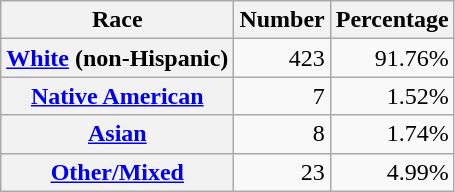<table class="wikitable" style="text-align:right">
<tr>
<th scope="col">Race</th>
<th scope="col">Number</th>
<th scope="col">Percentage</th>
</tr>
<tr>
<th scope="row"><a href='#'>White</a> (non-Hispanic)</th>
<td>423</td>
<td>91.76%</td>
</tr>
<tr>
<th scope="row"><a href='#'>Native American</a></th>
<td>7</td>
<td>1.52%</td>
</tr>
<tr>
<th scope="row"><a href='#'>Asian</a></th>
<td>8</td>
<td>1.74%</td>
</tr>
<tr>
<th scope="row"><a href='#'>Other/Mixed</a></th>
<td>23</td>
<td>4.99%</td>
</tr>
</table>
